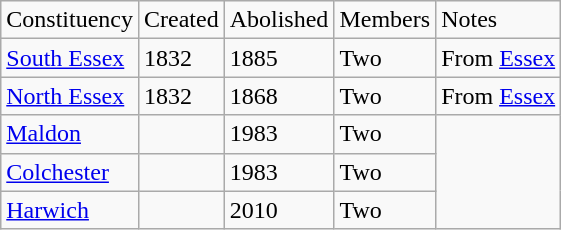<table class="wikitable">
<tr>
<td>Constituency</td>
<td>Created</td>
<td>Abolished</td>
<td>Members</td>
<td>Notes</td>
</tr>
<tr>
<td><a href='#'>South Essex</a></td>
<td>1832</td>
<td>1885</td>
<td>Two</td>
<td>From <a href='#'>Essex</a></td>
</tr>
<tr>
<td><a href='#'>North Essex</a></td>
<td>1832</td>
<td>1868</td>
<td>Two</td>
<td>From <a href='#'>Essex</a></td>
</tr>
<tr>
<td><a href='#'>Maldon</a></td>
<td></td>
<td>1983</td>
<td>Two</td>
</tr>
<tr>
<td><a href='#'>Colchester</a></td>
<td></td>
<td>1983</td>
<td>Two</td>
</tr>
<tr>
<td><a href='#'>Harwich</a></td>
<td></td>
<td>2010</td>
<td>Two</td>
</tr>
</table>
